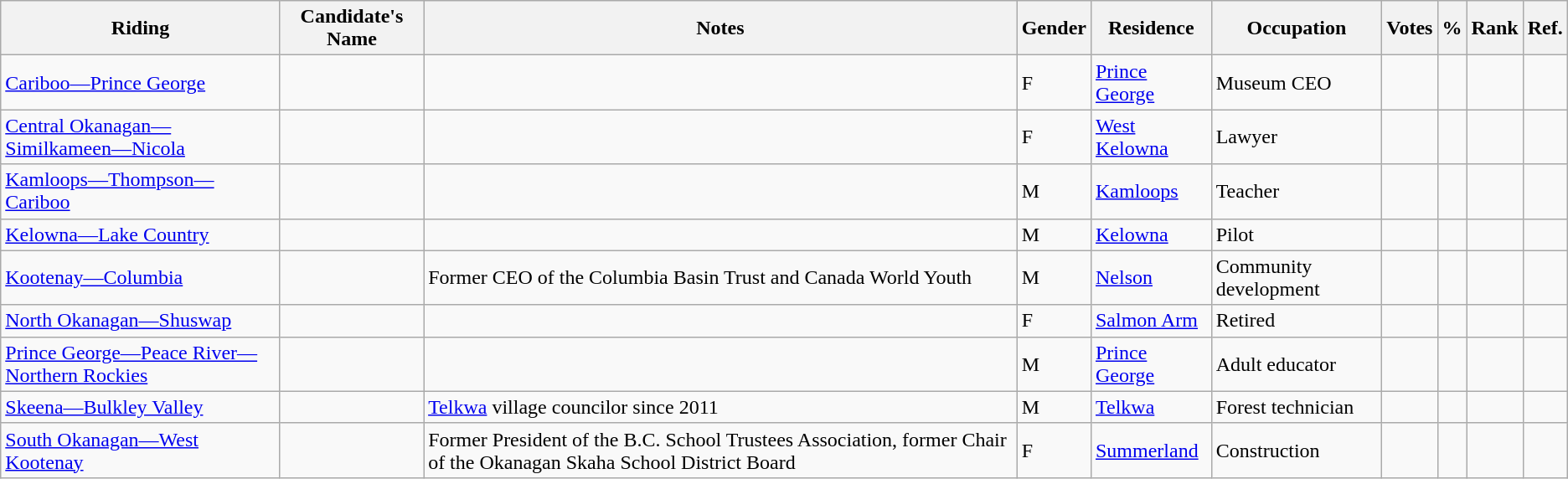<table class="wikitable sortable">
<tr>
<th>Riding</th>
<th>Candidate's Name</th>
<th>Notes</th>
<th>Gender</th>
<th>Residence</th>
<th>Occupation</th>
<th>Votes</th>
<th>%</th>
<th>Rank</th>
<th>Ref.</th>
</tr>
<tr>
<td><a href='#'>Cariboo—Prince George</a></td>
<td></td>
<td></td>
<td>F</td>
<td><a href='#'>Prince George</a></td>
<td>Museum CEO</td>
<td></td>
<td></td>
<td></td>
<td></td>
</tr>
<tr>
<td><a href='#'>Central Okanagan—Similkameen—Nicola</a></td>
<td></td>
<td></td>
<td>F</td>
<td><a href='#'>West Kelowna</a></td>
<td>Lawyer</td>
<td></td>
<td></td>
<td></td>
<td></td>
</tr>
<tr>
<td><a href='#'>Kamloops—Thompson—Cariboo</a></td>
<td></td>
<td></td>
<td>M</td>
<td><a href='#'>Kamloops</a></td>
<td>Teacher</td>
<td></td>
<td></td>
<td></td>
<td></td>
</tr>
<tr>
<td><a href='#'>Kelowna—Lake Country</a></td>
<td></td>
<td></td>
<td>M</td>
<td><a href='#'>Kelowna</a></td>
<td>Pilot</td>
<td></td>
<td></td>
<td></td>
<td></td>
</tr>
<tr>
<td><a href='#'>Kootenay—Columbia</a></td>
<td></td>
<td>Former CEO of the Columbia Basin Trust and Canada World Youth</td>
<td>M</td>
<td><a href='#'>Nelson</a></td>
<td>Community development</td>
<td></td>
<td></td>
<td></td>
<td></td>
</tr>
<tr>
<td><a href='#'>North Okanagan—Shuswap</a></td>
<td></td>
<td></td>
<td>F</td>
<td><a href='#'>Salmon Arm</a></td>
<td>Retired</td>
<td></td>
<td></td>
<td></td>
<td></td>
</tr>
<tr>
<td><a href='#'>Prince George—Peace River—Northern Rockies</a></td>
<td></td>
<td></td>
<td>M</td>
<td><a href='#'>Prince George</a></td>
<td>Adult educator</td>
<td></td>
<td></td>
<td></td>
<td></td>
</tr>
<tr>
<td><a href='#'>Skeena—Bulkley Valley</a></td>
<td></td>
<td><a href='#'>Telkwa</a> village councilor since 2011</td>
<td>M</td>
<td><a href='#'>Telkwa</a></td>
<td>Forest technician</td>
<td></td>
<td></td>
<td></td>
<td></td>
</tr>
<tr>
<td><a href='#'>South Okanagan—West Kootenay</a></td>
<td></td>
<td>Former President of the B.C. School Trustees Association, former Chair of the Okanagan Skaha School District Board</td>
<td>F</td>
<td><a href='#'>Summerland</a></td>
<td>Construction</td>
<td></td>
<td></td>
<td></td>
<td></td>
</tr>
</table>
